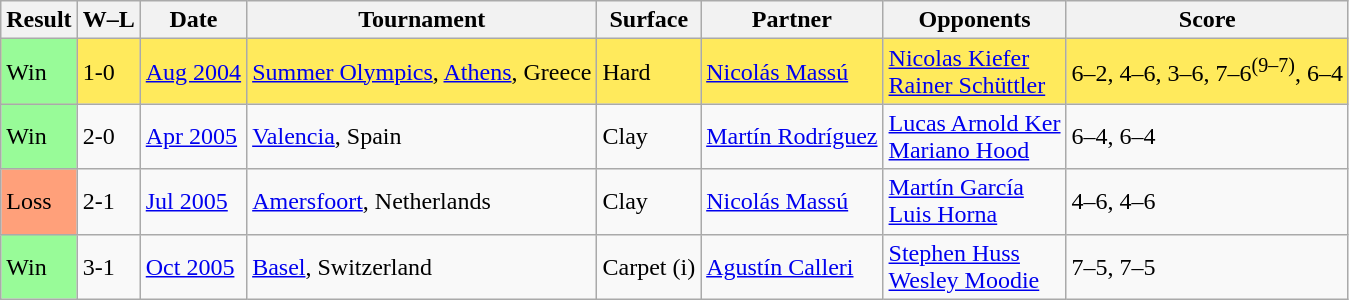<table class="sortable wikitable">
<tr>
<th>Result</th>
<th class="unsortable">W–L</th>
<th>Date</th>
<th>Tournament</th>
<th>Surface</th>
<th>Partner</th>
<th>Opponents</th>
<th class="unsortable">Score</th>
</tr>
<tr bgcolor=ffea5c>
<td bgcolor=98FB98>Win</td>
<td>1-0</td>
<td><a href='#'>Aug 2004</a></td>
<td><a href='#'>Summer Olympics</a>, <a href='#'>Athens</a>, Greece</td>
<td>Hard</td>
<td> <a href='#'>Nicolás Massú</a></td>
<td> <a href='#'>Nicolas Kiefer</a><br> <a href='#'>Rainer Schüttler</a></td>
<td>6–2, 4–6, 3–6, 7–6<sup>(9–7)</sup>, 6–4</td>
</tr>
<tr>
<td bgcolor=98FB98>Win</td>
<td>2-0</td>
<td><a href='#'>Apr 2005</a></td>
<td><a href='#'>Valencia</a>, Spain</td>
<td>Clay</td>
<td> <a href='#'>Martín Rodríguez</a></td>
<td> <a href='#'>Lucas Arnold Ker</a><br> <a href='#'>Mariano Hood</a></td>
<td>6–4, 6–4</td>
</tr>
<tr>
<td bgcolor=FFA07A>Loss</td>
<td>2-1</td>
<td><a href='#'>Jul 2005</a></td>
<td><a href='#'>Amersfoort</a>, Netherlands</td>
<td>Clay</td>
<td> <a href='#'>Nicolás Massú</a></td>
<td> <a href='#'>Martín García</a><br> <a href='#'>Luis Horna</a></td>
<td>4–6, 4–6</td>
</tr>
<tr>
<td bgcolor=98FB98>Win</td>
<td>3-1</td>
<td><a href='#'>Oct 2005</a></td>
<td><a href='#'>Basel</a>, Switzerland</td>
<td>Carpet (i)</td>
<td> <a href='#'>Agustín Calleri</a></td>
<td> <a href='#'>Stephen Huss</a><br> <a href='#'>Wesley Moodie</a></td>
<td>7–5, 7–5</td>
</tr>
</table>
